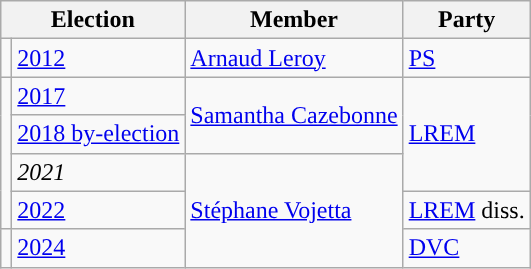<table class="wikitable">
<tr>
<th colspan="2">Election</th>
<th>Member</th>
<th>Party</th>
</tr>
<tr>
<td style="color:inherit;background-color: "></td>
<td><a href='#'>2012</a></td>
<td><a href='#'>Arnaud Leroy</a></td>
<td><a href='#'>PS</a></td>
</tr>
<tr>
<td rowspan="4" style="color:inherit;background-color: "></td>
<td><a href='#'>2017</a></td>
<td rowspan="2"><a href='#'>Samantha Cazebonne</a></td>
<td rowspan="3"><a href='#'>LREM</a></td>
</tr>
<tr>
<td><a href='#'>2018 by-election</a></td>
</tr>
<tr>
<td><em>2021</em></td>
<td rowspan="3"><a href='#'>Stéphane Vojetta</a></td>
</tr>
<tr>
<td><a href='#'>2022</a></td>
<td><a href='#'>LREM</a> diss.</td>
</tr>
<tr>
<td style="color:inherit;background-color: "></td>
<td><a href='#'>2024</a></td>
<td><a href='#'>DVC</a></td>
</tr>
</table>
